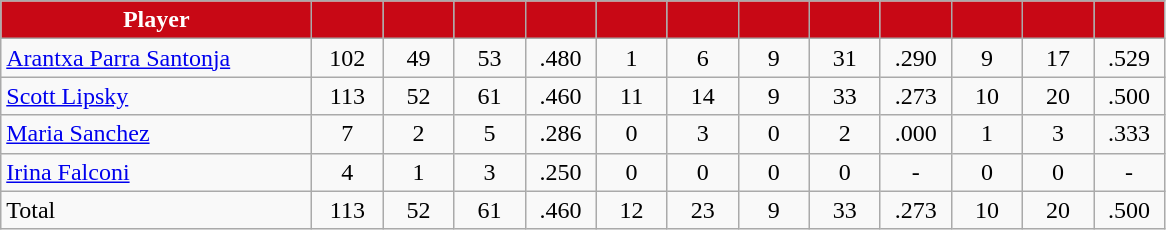<table class="wikitable" style="text-align:center">
<tr>
<th style="background:#C80815; color:white" width="200px">Player</th>
<th style="background:#C80815; color:white" width="40px"></th>
<th style="background:#C80815; color:white" width="40px"></th>
<th style="background:#C80815; color:white" width="40px"></th>
<th style="background:#C80815; color:white" width="40px"></th>
<th style="background:#C80815; color:white" width="40px"></th>
<th style="background:#C80815; color:white" width="40px"></th>
<th style="background:#C80815; color:white" width="40px"></th>
<th style="background:#C80815; color:white" width="40px"></th>
<th style="background:#C80815; color:white" width="40px"></th>
<th style="background:#C80815; color:white" width="40px"></th>
<th style="background:#C80815; color:white" width="40px"></th>
<th style="background:#C80815; color:white" width="40px"></th>
</tr>
<tr>
<td style="text-align:left"><a href='#'>Arantxa Parra Santonja</a></td>
<td>102</td>
<td>49</td>
<td>53</td>
<td>.480</td>
<td>1</td>
<td>6</td>
<td>9</td>
<td>31</td>
<td>.290</td>
<td>9</td>
<td>17</td>
<td>.529</td>
</tr>
<tr>
<td style="text-align:left"><a href='#'>Scott Lipsky</a></td>
<td>113</td>
<td>52</td>
<td>61</td>
<td>.460</td>
<td>11</td>
<td>14</td>
<td>9</td>
<td>33</td>
<td>.273</td>
<td>10</td>
<td>20</td>
<td>.500</td>
</tr>
<tr>
<td style="text-align:left"><a href='#'>Maria Sanchez</a></td>
<td>7</td>
<td>2</td>
<td>5</td>
<td>.286</td>
<td>0</td>
<td>3</td>
<td>0</td>
<td>2</td>
<td>.000</td>
<td>1</td>
<td>3</td>
<td>.333</td>
</tr>
<tr>
<td style="text-align:left"><a href='#'>Irina Falconi</a></td>
<td>4</td>
<td>1</td>
<td>3</td>
<td>.250</td>
<td>0</td>
<td>0</td>
<td>0</td>
<td>0</td>
<td>-</td>
<td>0</td>
<td>0</td>
<td>-</td>
</tr>
<tr>
<td style="text-align:left">Total</td>
<td>113</td>
<td>52</td>
<td>61</td>
<td>.460</td>
<td>12</td>
<td>23</td>
<td>9</td>
<td>33</td>
<td>.273</td>
<td>10</td>
<td>20</td>
<td>.500</td>
</tr>
</table>
